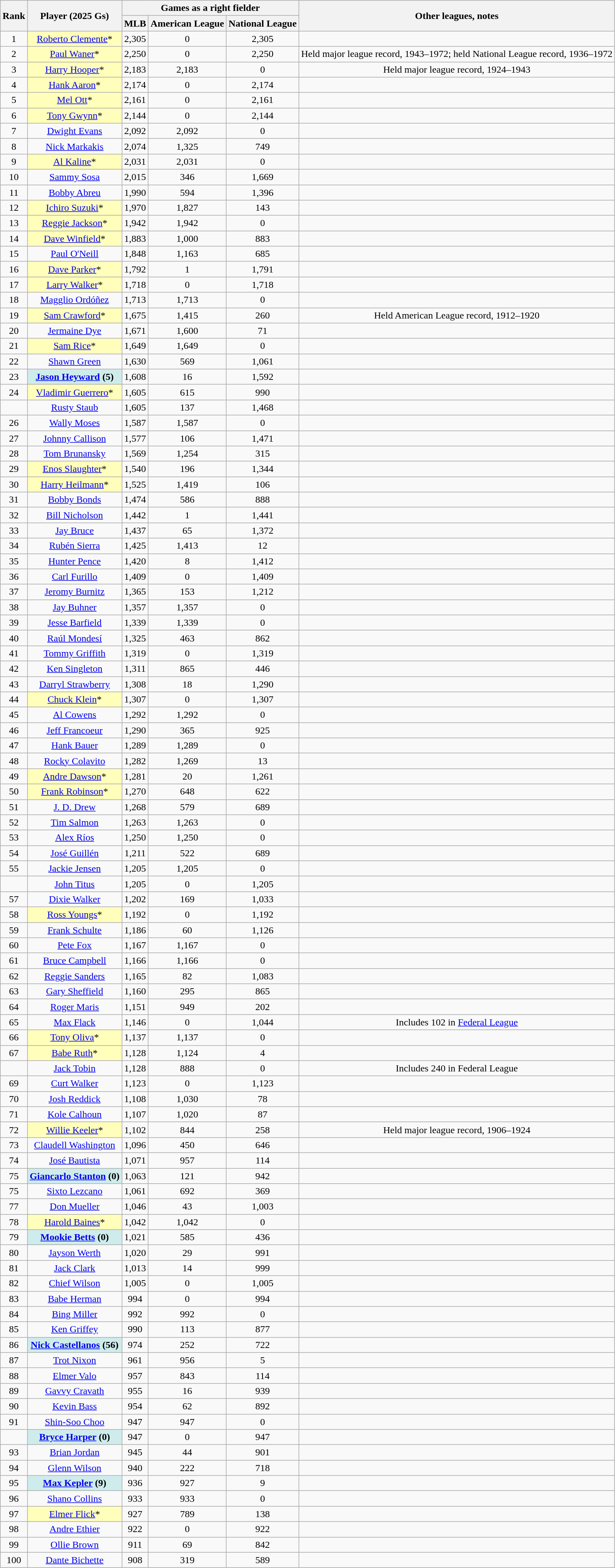<table class="wikitable sortable" style="text-align:center">
<tr style="white-space:nowrap;">
<th rowspan=2>Rank</th>
<th rowspan=2 scope="col">Player (2025 Gs)</th>
<th colspan=3>Games as a right fielder</th>
<th rowspan=2>Other leagues, notes</th>
</tr>
<tr>
<th>MLB</th>
<th>American League</th>
<th>National League</th>
</tr>
<tr>
<td>1</td>
<td style="background:#ffffbb;"><a href='#'>Roberto Clemente</a>*</td>
<td>2,305</td>
<td>0</td>
<td>2,305</td>
<td></td>
</tr>
<tr>
<td>2</td>
<td style="background:#ffffbb;"><a href='#'>Paul Waner</a>*</td>
<td>2,250</td>
<td>0</td>
<td>2,250</td>
<td>Held major league record, 1943–1972; held National League record, 1936–1972</td>
</tr>
<tr>
<td>3</td>
<td style="background:#ffffbb;"><a href='#'>Harry Hooper</a>*</td>
<td>2,183</td>
<td>2,183</td>
<td>0</td>
<td>Held major league record, 1924–1943</td>
</tr>
<tr>
<td>4</td>
<td style="background:#ffffbb;"><a href='#'>Hank Aaron</a>*</td>
<td>2,174</td>
<td>0</td>
<td>2,174</td>
<td></td>
</tr>
<tr>
<td>5</td>
<td style="background:#ffffbb;"><a href='#'>Mel Ott</a>*</td>
<td>2,161</td>
<td>0</td>
<td>2,161</td>
<td></td>
</tr>
<tr>
<td>6</td>
<td style="background:#ffffbb;"><a href='#'>Tony Gwynn</a>*</td>
<td>2,144</td>
<td>0</td>
<td>2,144</td>
<td></td>
</tr>
<tr>
<td>7</td>
<td><a href='#'>Dwight Evans</a></td>
<td>2,092</td>
<td>2,092</td>
<td>0</td>
<td></td>
</tr>
<tr>
<td>8</td>
<td><a href='#'>Nick Markakis</a></td>
<td>2,074</td>
<td>1,325</td>
<td>749</td>
<td></td>
</tr>
<tr>
<td>9</td>
<td style="background:#ffffbb;"><a href='#'>Al Kaline</a>*</td>
<td>2,031</td>
<td>2,031</td>
<td>0</td>
<td></td>
</tr>
<tr>
<td>10</td>
<td><a href='#'>Sammy Sosa</a></td>
<td>2,015</td>
<td>346</td>
<td>1,669</td>
<td></td>
</tr>
<tr>
<td>11</td>
<td><a href='#'>Bobby Abreu</a></td>
<td>1,990</td>
<td>594</td>
<td>1,396</td>
<td></td>
</tr>
<tr>
<td>12</td>
<td style="background:#ffffbb;"><a href='#'>Ichiro Suzuki</a>*</td>
<td>1,970</td>
<td>1,827</td>
<td>143</td>
<td></td>
</tr>
<tr>
<td>13</td>
<td style="background:#ffffbb;"><a href='#'>Reggie Jackson</a>*</td>
<td>1,942</td>
<td>1,942</td>
<td>0</td>
<td></td>
</tr>
<tr>
<td>14</td>
<td style="background:#ffffbb;"><a href='#'>Dave Winfield</a>*</td>
<td>1,883</td>
<td>1,000</td>
<td>883</td>
<td></td>
</tr>
<tr>
<td>15</td>
<td><a href='#'>Paul O'Neill</a></td>
<td>1,848</td>
<td>1,163</td>
<td>685</td>
<td></td>
</tr>
<tr>
<td>16</td>
<td style="background:#ffffbb;"><a href='#'>Dave Parker</a>*</td>
<td>1,792</td>
<td>1</td>
<td>1,791</td>
<td></td>
</tr>
<tr>
<td>17</td>
<td style="background:#ffffbb;"><a href='#'>Larry Walker</a>*</td>
<td>1,718</td>
<td>0</td>
<td>1,718</td>
<td></td>
</tr>
<tr>
<td>18</td>
<td><a href='#'>Magglio Ordóñez</a></td>
<td>1,713</td>
<td>1,713</td>
<td>0</td>
<td></td>
</tr>
<tr>
<td>19</td>
<td style="background:#ffffbb;"><a href='#'>Sam Crawford</a>* </td>
<td>1,675</td>
<td>1,415</td>
<td>260</td>
<td>Held American League record, 1912–1920</td>
</tr>
<tr>
<td>20</td>
<td><a href='#'>Jermaine Dye</a></td>
<td>1,671</td>
<td>1,600</td>
<td>71</td>
<td></td>
</tr>
<tr>
<td>21</td>
<td style="background:#ffffbb;"><a href='#'>Sam Rice</a>*</td>
<td>1,649</td>
<td>1,649</td>
<td>0</td>
<td></td>
</tr>
<tr>
<td>22</td>
<td><a href='#'>Shawn Green</a></td>
<td>1,630</td>
<td>569</td>
<td>1,061</td>
<td></td>
</tr>
<tr>
<td>23</td>
<td style="background:#cfecec;"><strong><a href='#'>Jason Heyward</a> (5)</strong></td>
<td>1,608</td>
<td>16</td>
<td>1,592</td>
<td></td>
</tr>
<tr>
<td>24</td>
<td style="background:#ffffbb;"><a href='#'>Vladimir Guerrero</a>*</td>
<td>1,605</td>
<td>615</td>
<td>990</td>
<td></td>
</tr>
<tr>
<td></td>
<td><a href='#'>Rusty Staub</a></td>
<td>1,605</td>
<td>137</td>
<td>1,468</td>
<td></td>
</tr>
<tr>
<td>26</td>
<td><a href='#'>Wally Moses</a></td>
<td>1,587</td>
<td>1,587</td>
<td>0</td>
<td></td>
</tr>
<tr>
<td>27</td>
<td><a href='#'>Johnny Callison</a></td>
<td>1,577</td>
<td>106</td>
<td>1,471</td>
<td></td>
</tr>
<tr>
<td>28</td>
<td><a href='#'>Tom Brunansky</a></td>
<td>1,569</td>
<td>1,254</td>
<td>315</td>
<td></td>
</tr>
<tr>
<td>29</td>
<td style="background:#ffffbb;"><a href='#'>Enos Slaughter</a>*</td>
<td>1,540</td>
<td>196</td>
<td>1,344</td>
<td></td>
</tr>
<tr>
<td>30</td>
<td style="background:#ffffbb;"><a href='#'>Harry Heilmann</a>*</td>
<td>1,525</td>
<td>1,419</td>
<td>106</td>
<td></td>
</tr>
<tr>
<td>31</td>
<td><a href='#'>Bobby Bonds</a></td>
<td>1,474</td>
<td>586</td>
<td>888</td>
<td></td>
</tr>
<tr>
<td>32</td>
<td><a href='#'>Bill Nicholson</a></td>
<td>1,442</td>
<td>1</td>
<td>1,441</td>
<td></td>
</tr>
<tr>
<td>33</td>
<td><a href='#'>Jay Bruce</a></td>
<td>1,437</td>
<td>65</td>
<td>1,372</td>
<td></td>
</tr>
<tr>
<td>34</td>
<td><a href='#'>Rubén Sierra</a></td>
<td>1,425</td>
<td>1,413</td>
<td>12</td>
<td></td>
</tr>
<tr>
<td>35</td>
<td><a href='#'>Hunter Pence</a></td>
<td>1,420</td>
<td>8</td>
<td>1,412</td>
<td></td>
</tr>
<tr>
<td>36</td>
<td><a href='#'>Carl Furillo</a></td>
<td>1,409</td>
<td>0</td>
<td>1,409</td>
<td></td>
</tr>
<tr>
<td>37</td>
<td><a href='#'>Jeromy Burnitz</a></td>
<td>1,365</td>
<td>153</td>
<td>1,212</td>
<td></td>
</tr>
<tr>
<td>38</td>
<td><a href='#'>Jay Buhner</a></td>
<td>1,357</td>
<td>1,357</td>
<td>0</td>
<td></td>
</tr>
<tr>
<td>39</td>
<td><a href='#'>Jesse Barfield</a></td>
<td>1,339</td>
<td>1,339</td>
<td>0</td>
<td></td>
</tr>
<tr>
<td>40</td>
<td><a href='#'>Raúl Mondesí</a></td>
<td>1,325</td>
<td>463</td>
<td>862</td>
<td></td>
</tr>
<tr>
<td>41</td>
<td><a href='#'>Tommy Griffith</a></td>
<td>1,319</td>
<td>0</td>
<td>1,319</td>
<td></td>
</tr>
<tr>
<td>42</td>
<td><a href='#'>Ken Singleton</a></td>
<td>1,311</td>
<td>865</td>
<td>446</td>
<td></td>
</tr>
<tr>
<td>43</td>
<td><a href='#'>Darryl Strawberry</a></td>
<td>1,308</td>
<td>18</td>
<td>1,290</td>
<td></td>
</tr>
<tr>
<td>44</td>
<td style="background:#ffffbb;"><a href='#'>Chuck Klein</a>*</td>
<td>1,307</td>
<td>0</td>
<td>1,307</td>
<td></td>
</tr>
<tr>
<td>45</td>
<td><a href='#'>Al Cowens</a></td>
<td>1,292</td>
<td>1,292</td>
<td>0</td>
<td></td>
</tr>
<tr>
<td>46</td>
<td><a href='#'>Jeff Francoeur</a></td>
<td>1,290</td>
<td>365</td>
<td>925</td>
<td></td>
</tr>
<tr>
<td>47</td>
<td><a href='#'>Hank Bauer</a></td>
<td>1,289</td>
<td>1,289</td>
<td>0</td>
<td></td>
</tr>
<tr>
<td>48</td>
<td><a href='#'>Rocky Colavito</a></td>
<td>1,282</td>
<td>1,269</td>
<td>13</td>
<td></td>
</tr>
<tr>
<td>49</td>
<td style="background:#ffffbb;"><a href='#'>Andre Dawson</a>*</td>
<td>1,281</td>
<td>20</td>
<td>1,261</td>
<td></td>
</tr>
<tr>
<td>50</td>
<td style="background:#ffffbb;"><a href='#'>Frank Robinson</a>*</td>
<td>1,270</td>
<td>648</td>
<td>622</td>
<td></td>
</tr>
<tr>
<td>51</td>
<td><a href='#'>J. D. Drew</a></td>
<td>1,268</td>
<td>579</td>
<td>689</td>
<td></td>
</tr>
<tr>
<td>52</td>
<td><a href='#'>Tim Salmon</a></td>
<td>1,263</td>
<td>1,263</td>
<td>0</td>
<td></td>
</tr>
<tr>
<td>53</td>
<td><a href='#'>Alex Ríos</a></td>
<td>1,250</td>
<td>1,250</td>
<td>0</td>
<td></td>
</tr>
<tr>
<td>54</td>
<td><a href='#'>José Guillén</a></td>
<td>1,211</td>
<td>522</td>
<td>689</td>
<td></td>
</tr>
<tr>
<td>55</td>
<td><a href='#'>Jackie Jensen</a></td>
<td>1,205</td>
<td>1,205</td>
<td>0</td>
<td></td>
</tr>
<tr>
<td></td>
<td><a href='#'>John Titus</a></td>
<td>1,205</td>
<td>0</td>
<td>1,205</td>
<td></td>
</tr>
<tr>
<td>57</td>
<td><a href='#'>Dixie Walker</a></td>
<td>1,202</td>
<td>169</td>
<td>1,033</td>
<td></td>
</tr>
<tr>
<td>58</td>
<td style="background:#ffffbb;"><a href='#'>Ross Youngs</a>*</td>
<td>1,192</td>
<td>0</td>
<td>1,192</td>
<td></td>
</tr>
<tr>
<td>59</td>
<td><a href='#'>Frank Schulte</a></td>
<td>1,186</td>
<td>60</td>
<td>1,126</td>
<td></td>
</tr>
<tr>
<td>60</td>
<td><a href='#'>Pete Fox</a></td>
<td>1,167</td>
<td>1,167</td>
<td>0</td>
<td></td>
</tr>
<tr>
<td>61</td>
<td><a href='#'>Bruce Campbell</a></td>
<td>1,166</td>
<td>1,166</td>
<td>0</td>
<td></td>
</tr>
<tr>
<td>62</td>
<td><a href='#'>Reggie Sanders</a></td>
<td>1,165</td>
<td>82</td>
<td>1,083</td>
<td></td>
</tr>
<tr>
<td>63</td>
<td><a href='#'>Gary Sheffield</a></td>
<td>1,160</td>
<td>295</td>
<td>865</td>
<td></td>
</tr>
<tr>
<td>64</td>
<td><a href='#'>Roger Maris</a></td>
<td>1,151</td>
<td>949</td>
<td>202</td>
<td></td>
</tr>
<tr>
<td>65</td>
<td><a href='#'>Max Flack</a></td>
<td>1,146</td>
<td>0</td>
<td>1,044</td>
<td>Includes 102 in <a href='#'>Federal League</a></td>
</tr>
<tr>
<td>66</td>
<td style="background:#ffffbb;"><a href='#'>Tony Oliva</a>*</td>
<td>1,137</td>
<td>1,137</td>
<td>0</td>
<td></td>
</tr>
<tr>
<td>67</td>
<td style="background:#ffffbb;"><a href='#'>Babe Ruth</a>*</td>
<td>1,128</td>
<td>1,124</td>
<td>4</td>
<td></td>
</tr>
<tr>
<td></td>
<td><a href='#'>Jack Tobin</a></td>
<td>1,128</td>
<td>888</td>
<td>0</td>
<td>Includes 240 in Federal League</td>
</tr>
<tr>
<td>69</td>
<td><a href='#'>Curt Walker</a></td>
<td>1,123</td>
<td>0</td>
<td>1,123</td>
<td></td>
</tr>
<tr>
<td>70</td>
<td><a href='#'>Josh Reddick</a></td>
<td>1,108</td>
<td>1,030</td>
<td>78</td>
<td></td>
</tr>
<tr>
<td>71</td>
<td><a href='#'>Kole Calhoun</a></td>
<td>1,107</td>
<td>1,020</td>
<td>87</td>
<td></td>
</tr>
<tr>
<td>72</td>
<td style="background:#ffffbb;"><a href='#'>Willie Keeler</a>* </td>
<td>1,102</td>
<td>844</td>
<td>258</td>
<td>Held major league record, 1906–1924</td>
</tr>
<tr>
<td>73</td>
<td><a href='#'>Claudell Washington</a></td>
<td>1,096</td>
<td>450</td>
<td>646</td>
<td></td>
</tr>
<tr>
<td>74</td>
<td><a href='#'>José Bautista</a></td>
<td>1,071</td>
<td>957</td>
<td>114</td>
<td></td>
</tr>
<tr>
<td>75</td>
<td style="background:#cfecec;"><strong><a href='#'>Giancarlo Stanton</a> (0)</strong></td>
<td>1,063</td>
<td>121</td>
<td>942</td>
<td></td>
</tr>
<tr>
<td>75</td>
<td><a href='#'>Sixto Lezcano</a></td>
<td>1,061</td>
<td>692</td>
<td>369</td>
<td></td>
</tr>
<tr>
<td>77</td>
<td><a href='#'>Don Mueller</a></td>
<td>1,046</td>
<td>43</td>
<td>1,003</td>
<td></td>
</tr>
<tr>
<td>78</td>
<td style="background:#ffffbb;"><a href='#'>Harold Baines</a>*</td>
<td>1,042</td>
<td>1,042</td>
<td>0</td>
<td></td>
</tr>
<tr>
<td>79</td>
<td style="background:#cfecec;"><strong><a href='#'>Mookie Betts</a> (0)</strong></td>
<td>1,021</td>
<td>585</td>
<td>436</td>
<td></td>
</tr>
<tr>
<td>80</td>
<td><a href='#'>Jayson Werth</a></td>
<td>1,020</td>
<td>29</td>
<td>991</td>
<td></td>
</tr>
<tr>
<td>81</td>
<td><a href='#'>Jack Clark</a></td>
<td>1,013</td>
<td>14</td>
<td>999</td>
<td></td>
</tr>
<tr>
<td>82</td>
<td><a href='#'>Chief Wilson</a></td>
<td>1,005</td>
<td>0</td>
<td>1,005</td>
<td></td>
</tr>
<tr>
<td>83</td>
<td><a href='#'>Babe Herman</a></td>
<td>994</td>
<td>0</td>
<td>994</td>
<td></td>
</tr>
<tr>
<td>84</td>
<td><a href='#'>Bing Miller</a></td>
<td>992</td>
<td>992</td>
<td>0</td>
<td></td>
</tr>
<tr>
<td>85</td>
<td><a href='#'>Ken Griffey</a></td>
<td>990</td>
<td>113</td>
<td>877</td>
<td></td>
</tr>
<tr>
<td>86</td>
<td style="background:#cfecec;"><strong><a href='#'>Nick Castellanos</a> (56)</strong></td>
<td>974</td>
<td>252</td>
<td>722</td>
<td></td>
</tr>
<tr>
<td>87</td>
<td><a href='#'>Trot Nixon</a></td>
<td>961</td>
<td>956</td>
<td>5</td>
<td></td>
</tr>
<tr>
<td>88</td>
<td><a href='#'>Elmer Valo</a></td>
<td>957</td>
<td>843</td>
<td>114</td>
<td></td>
</tr>
<tr>
<td>89</td>
<td><a href='#'>Gavvy Cravath</a></td>
<td>955</td>
<td>16</td>
<td>939</td>
<td></td>
</tr>
<tr>
<td>90</td>
<td><a href='#'>Kevin Bass</a></td>
<td>954</td>
<td>62</td>
<td>892</td>
<td></td>
</tr>
<tr>
<td>91</td>
<td><a href='#'>Shin-Soo Choo</a></td>
<td>947</td>
<td>947</td>
<td>0</td>
<td></td>
</tr>
<tr>
<td></td>
<td style="background:#cfecec;"><strong><a href='#'>Bryce Harper</a> (0)</strong></td>
<td>947</td>
<td>0</td>
<td>947</td>
<td></td>
</tr>
<tr>
<td>93</td>
<td><a href='#'>Brian Jordan</a></td>
<td>945</td>
<td>44</td>
<td>901</td>
<td></td>
</tr>
<tr>
<td>94</td>
<td><a href='#'>Glenn Wilson</a></td>
<td>940</td>
<td>222</td>
<td>718</td>
<td></td>
</tr>
<tr>
<td>95</td>
<td style="background:#cfecec;"><strong><a href='#'>Max Kepler</a> (9)</strong></td>
<td>936</td>
<td>927</td>
<td>9</td>
<td></td>
</tr>
<tr>
<td>96</td>
<td><a href='#'>Shano Collins</a></td>
<td>933</td>
<td>933</td>
<td>0</td>
<td></td>
</tr>
<tr>
<td>97</td>
<td style="background:#ffffbb;"><a href='#'>Elmer Flick</a>* </td>
<td>927</td>
<td>789</td>
<td>138</td>
<td></td>
</tr>
<tr>
<td>98</td>
<td><a href='#'>Andre Ethier</a></td>
<td>922</td>
<td>0</td>
<td>922</td>
<td></td>
</tr>
<tr>
<td>99</td>
<td><a href='#'>Ollie Brown</a></td>
<td>911</td>
<td>69</td>
<td>842</td>
<td></td>
</tr>
<tr>
<td>100</td>
<td><a href='#'>Dante Bichette</a></td>
<td>908</td>
<td>319</td>
<td>589</td>
<td></td>
</tr>
</table>
